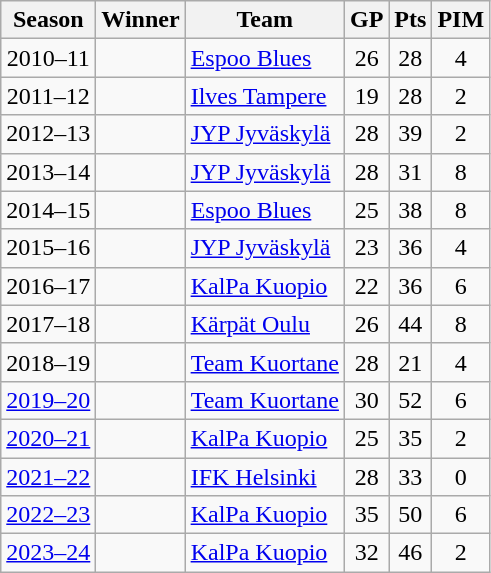<table class="wikitable sortable">
<tr>
<th>Season</th>
<th>Winner</th>
<th>Team</th>
<th>GP</th>
<th>Pts</th>
<th>PIM</th>
</tr>
<tr align="center">
<td>2010–11</td>
<td align="left"></td>
<td align="left"><a href='#'>Espoo Blues</a></td>
<td>26</td>
<td>28</td>
<td>4</td>
</tr>
<tr align="center">
<td>2011–12</td>
<td align="left"></td>
<td align="left"><a href='#'>Ilves Tampere</a></td>
<td>19</td>
<td>28</td>
<td>2</td>
</tr>
<tr align="center">
<td>2012–13</td>
<td align="left"></td>
<td align="left"><a href='#'>JYP Jyväskylä</a></td>
<td>28</td>
<td>39</td>
<td>2</td>
</tr>
<tr align="center">
<td>2013–14</td>
<td align="left"></td>
<td align="left"><a href='#'>JYP Jyväskylä</a></td>
<td>28</td>
<td>31</td>
<td>8</td>
</tr>
<tr align="center">
<td>2014–15</td>
<td align="left"></td>
<td align="left"><a href='#'>Espoo Blues</a></td>
<td>25</td>
<td>38</td>
<td>8</td>
</tr>
<tr align="center">
<td>2015–16</td>
<td align="left"></td>
<td align="left"><a href='#'>JYP Jyväskylä</a></td>
<td>23</td>
<td>36</td>
<td>4</td>
</tr>
<tr align="center">
<td>2016–17</td>
<td align="left"></td>
<td align="left"><a href='#'>KalPa Kuopio</a></td>
<td>22</td>
<td>36</td>
<td>6</td>
</tr>
<tr align="center">
<td>2017–18</td>
<td align="left"></td>
<td align="left"><a href='#'>Kärpät Oulu</a></td>
<td>26</td>
<td>44</td>
<td>8</td>
</tr>
<tr align="center">
<td>2018–19</td>
<td align="left"></td>
<td align="left"><a href='#'>Team Kuortane</a></td>
<td>28</td>
<td>21</td>
<td>4</td>
</tr>
<tr align="center">
<td><a href='#'>2019–20</a></td>
<td align="left"></td>
<td align="left"><a href='#'>Team Kuortane</a></td>
<td>30</td>
<td>52</td>
<td>6</td>
</tr>
<tr align="center">
<td><a href='#'>2020–21</a></td>
<td align="left"></td>
<td align="left"><a href='#'>KalPa Kuopio</a></td>
<td>25</td>
<td>35</td>
<td>2</td>
</tr>
<tr align=center>
<td><a href='#'>2021–22</a></td>
<td align=left></td>
<td align=left><a href='#'>IFK Helsinki</a></td>
<td>28</td>
<td>33</td>
<td>0</td>
</tr>
<tr align=center>
<td><a href='#'>2022–23</a></td>
<td align=left></td>
<td align=left><a href='#'>KalPa Kuopio</a></td>
<td>35</td>
<td>50</td>
<td>6</td>
</tr>
<tr align="center">
<td><a href='#'>2023–24</a></td>
<td align="left"></td>
<td align="left"><a href='#'>KalPa Kuopio</a></td>
<td>32</td>
<td>46</td>
<td>2</td>
</tr>
</table>
